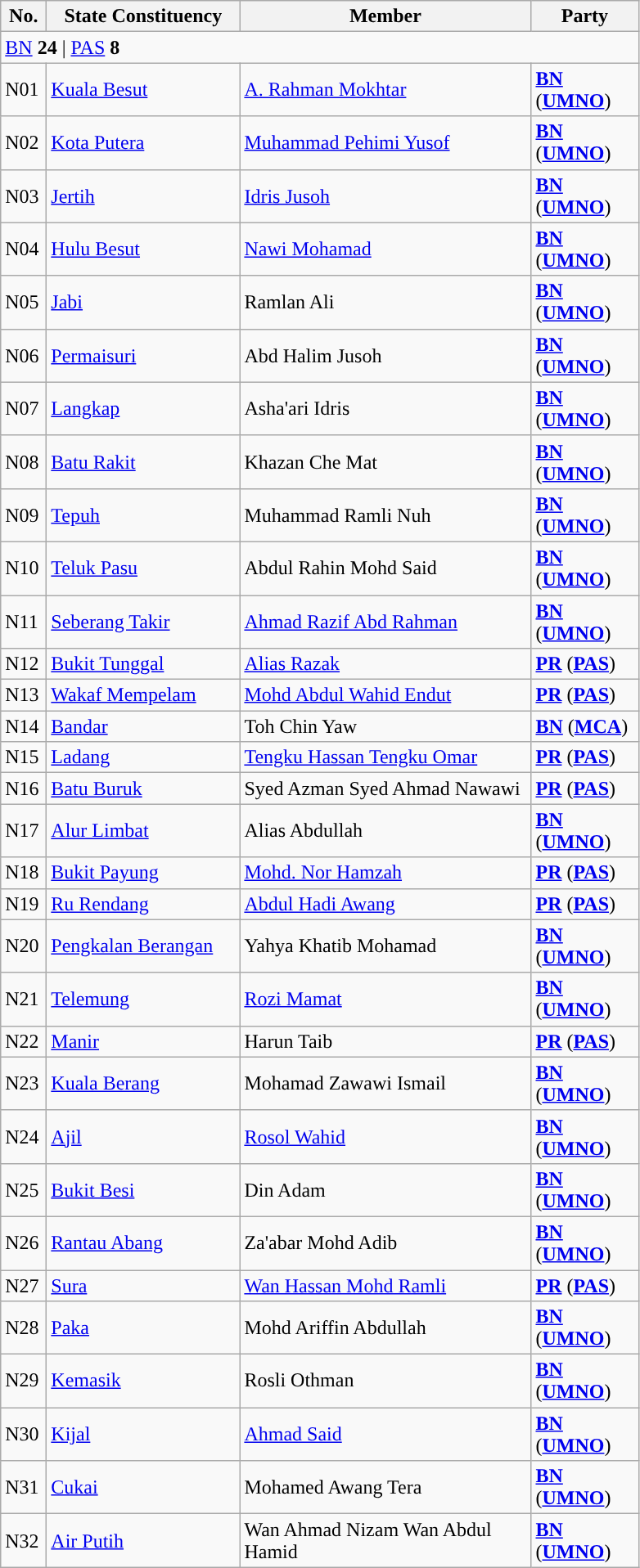<table class="wikitable sortable">
<tr>
<th style="width:30px;">No.</th>
<th style="width:150px;">State Constituency</th>
<th style="width:230px;">Member</th>
<th style="width:80px;">Party</th>
</tr>
<tr>
<td colspan="4"><a href='#'>BN</a> <strong>24</strong> | <a href='#'>PAS</a> <strong>8</strong></td>
</tr>
<tr>
<td>N01</td>
<td><a href='#'>Kuala Besut</a></td>
<td><a href='#'>A. Rahman Mokhtar</a></td>
<td><strong><a href='#'>BN</a></strong> (<strong><a href='#'>UMNO</a></strong>)</td>
</tr>
<tr>
<td>N02</td>
<td><a href='#'>Kota Putera</a></td>
<td><a href='#'>Muhammad Pehimi Yusof</a></td>
<td><strong><a href='#'>BN</a></strong> (<strong><a href='#'>UMNO</a></strong>)</td>
</tr>
<tr>
<td>N03</td>
<td><a href='#'>Jertih</a></td>
<td><a href='#'>Idris Jusoh</a></td>
<td><strong><a href='#'>BN</a></strong> (<strong><a href='#'>UMNO</a></strong>)</td>
</tr>
<tr>
<td>N04</td>
<td><a href='#'>Hulu Besut</a></td>
<td><a href='#'>Nawi Mohamad</a></td>
<td><strong><a href='#'>BN</a></strong> (<strong><a href='#'>UMNO</a></strong>)</td>
</tr>
<tr>
<td>N05</td>
<td><a href='#'>Jabi</a></td>
<td>Ramlan Ali</td>
<td><strong><a href='#'>BN</a></strong> (<strong><a href='#'>UMNO</a></strong>)</td>
</tr>
<tr>
<td>N06</td>
<td><a href='#'>Permaisuri</a></td>
<td>Abd Halim Jusoh</td>
<td><strong><a href='#'>BN</a></strong> (<strong><a href='#'>UMNO</a></strong>)</td>
</tr>
<tr>
<td>N07</td>
<td><a href='#'>Langkap</a></td>
<td>Asha'ari Idris</td>
<td><strong><a href='#'>BN</a></strong> (<strong><a href='#'>UMNO</a></strong>)</td>
</tr>
<tr>
<td>N08</td>
<td><a href='#'>Batu Rakit</a></td>
<td>Khazan Che Mat</td>
<td><strong><a href='#'>BN</a></strong> (<strong><a href='#'>UMNO</a></strong>)</td>
</tr>
<tr>
<td>N09</td>
<td><a href='#'>Tepuh</a></td>
<td>Muhammad Ramli Nuh</td>
<td><strong><a href='#'>BN</a></strong> (<strong><a href='#'>UMNO</a></strong>)</td>
</tr>
<tr>
<td>N10</td>
<td><a href='#'>Teluk Pasu</a></td>
<td>Abdul Rahin Mohd Said</td>
<td><strong><a href='#'>BN</a></strong> (<strong><a href='#'>UMNO</a></strong>)</td>
</tr>
<tr>
<td>N11</td>
<td><a href='#'>Seberang Takir</a></td>
<td><a href='#'>Ahmad Razif Abd Rahman</a></td>
<td><strong><a href='#'>BN</a></strong> (<strong><a href='#'>UMNO</a></strong>)</td>
</tr>
<tr>
<td>N12</td>
<td><a href='#'>Bukit Tunggal</a></td>
<td><a href='#'>Alias Razak</a></td>
<td><strong><a href='#'>PR</a></strong> (<strong><a href='#'>PAS</a></strong>)</td>
</tr>
<tr>
<td>N13</td>
<td><a href='#'>Wakaf Mempelam</a></td>
<td><a href='#'>Mohd Abdul Wahid Endut</a></td>
<td><strong><a href='#'>PR</a></strong> (<strong><a href='#'>PAS</a></strong>)</td>
</tr>
<tr>
<td>N14</td>
<td><a href='#'>Bandar</a></td>
<td>Toh Chin Yaw</td>
<td><strong><a href='#'>BN</a></strong> (<strong><a href='#'>MCA</a></strong>)</td>
</tr>
<tr>
<td>N15</td>
<td><a href='#'>Ladang</a></td>
<td><a href='#'>Tengku Hassan Tengku Omar</a></td>
<td><strong><a href='#'>PR</a></strong> (<strong><a href='#'>PAS</a></strong>)</td>
</tr>
<tr>
<td>N16</td>
<td><a href='#'>Batu Buruk</a></td>
<td>Syed Azman Syed Ahmad Nawawi</td>
<td><strong><a href='#'>PR</a></strong> (<strong><a href='#'>PAS</a></strong>)</td>
</tr>
<tr>
<td>N17</td>
<td><a href='#'>Alur Limbat</a></td>
<td>Alias Abdullah</td>
<td><strong><a href='#'>BN</a></strong> (<strong><a href='#'>UMNO</a></strong>)</td>
</tr>
<tr>
<td>N18</td>
<td><a href='#'>Bukit Payung</a></td>
<td><a href='#'>Mohd. Nor Hamzah</a></td>
<td><strong><a href='#'>PR</a></strong> (<strong><a href='#'>PAS</a></strong>)</td>
</tr>
<tr>
<td>N19</td>
<td><a href='#'>Ru Rendang</a></td>
<td><a href='#'>Abdul Hadi Awang</a></td>
<td><strong><a href='#'>PR</a></strong> (<strong><a href='#'>PAS</a></strong>)</td>
</tr>
<tr>
<td>N20</td>
<td><a href='#'>Pengkalan Berangan</a></td>
<td>Yahya Khatib Mohamad</td>
<td><strong><a href='#'>BN</a></strong> (<strong><a href='#'>UMNO</a></strong>)</td>
</tr>
<tr>
<td>N21</td>
<td><a href='#'>Telemung</a></td>
<td><a href='#'>Rozi Mamat</a></td>
<td><strong><a href='#'>BN</a></strong> (<strong><a href='#'>UMNO</a></strong>)</td>
</tr>
<tr>
<td>N22</td>
<td><a href='#'>Manir</a></td>
<td>Harun Taib</td>
<td><strong><a href='#'>PR</a></strong> (<strong><a href='#'>PAS</a></strong>)</td>
</tr>
<tr>
<td>N23</td>
<td><a href='#'>Kuala Berang</a></td>
<td>Mohamad Zawawi Ismail</td>
<td><strong><a href='#'>BN</a></strong> (<strong><a href='#'>UMNO</a></strong>)</td>
</tr>
<tr>
<td>N24</td>
<td><a href='#'>Ajil</a></td>
<td><a href='#'>Rosol Wahid</a></td>
<td><strong><a href='#'>BN</a></strong> (<strong><a href='#'>UMNO</a></strong>)</td>
</tr>
<tr>
<td>N25</td>
<td><a href='#'>Bukit Besi</a></td>
<td>Din Adam</td>
<td><strong><a href='#'>BN</a></strong> (<strong><a href='#'>UMNO</a></strong>)</td>
</tr>
<tr>
<td>N26</td>
<td><a href='#'>Rantau Abang</a></td>
<td>Za'abar Mohd Adib</td>
<td><strong><a href='#'>BN</a></strong> (<strong><a href='#'>UMNO</a></strong>)</td>
</tr>
<tr>
<td>N27</td>
<td><a href='#'>Sura</a></td>
<td><a href='#'>Wan Hassan Mohd Ramli</a></td>
<td><strong><a href='#'>PR</a></strong> (<strong><a href='#'>PAS</a></strong>)</td>
</tr>
<tr>
<td>N28</td>
<td><a href='#'>Paka</a></td>
<td>Mohd Ariffin Abdullah</td>
<td><strong><a href='#'>BN</a></strong> (<strong><a href='#'>UMNO</a></strong>)</td>
</tr>
<tr>
<td>N29</td>
<td><a href='#'>Kemasik</a></td>
<td>Rosli Othman</td>
<td><strong><a href='#'>BN</a></strong> (<strong><a href='#'>UMNO</a></strong>)</td>
</tr>
<tr>
<td>N30</td>
<td><a href='#'>Kijal</a></td>
<td><a href='#'>Ahmad Said</a></td>
<td><strong><a href='#'>BN</a></strong> (<strong><a href='#'>UMNO</a></strong>)</td>
</tr>
<tr>
<td>N31</td>
<td><a href='#'>Cukai</a></td>
<td>Mohamed Awang Tera</td>
<td><strong><a href='#'>BN</a></strong> (<strong><a href='#'>UMNO</a></strong>)</td>
</tr>
<tr>
<td>N32</td>
<td><a href='#'>Air Putih</a></td>
<td>Wan Ahmad Nizam Wan Abdul Hamid</td>
<td><strong><a href='#'>BN</a></strong> (<strong><a href='#'>UMNO</a></strong>)</td>
</tr>
</table>
